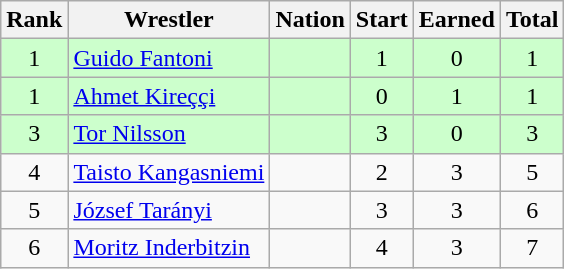<table class="wikitable sortable" style="text-align:center;">
<tr>
<th>Rank</th>
<th>Wrestler</th>
<th>Nation</th>
<th>Start</th>
<th>Earned</th>
<th>Total</th>
</tr>
<tr style="background:#cfc;">
<td>1</td>
<td align=left><a href='#'>Guido Fantoni</a></td>
<td align=left></td>
<td>1</td>
<td>0</td>
<td>1</td>
</tr>
<tr style="background:#cfc;">
<td>1</td>
<td align=left><a href='#'>Ahmet Kireççi</a></td>
<td align=left></td>
<td>0</td>
<td>1</td>
<td>1</td>
</tr>
<tr style="background:#cfc;">
<td>3</td>
<td align=left><a href='#'>Tor Nilsson</a></td>
<td align=left></td>
<td>3</td>
<td>0</td>
<td>3</td>
</tr>
<tr>
<td>4</td>
<td align=left><a href='#'>Taisto Kangasniemi</a></td>
<td align=left></td>
<td>2</td>
<td>3</td>
<td>5</td>
</tr>
<tr>
<td>5</td>
<td align=left><a href='#'>József Tarányi</a></td>
<td align=left></td>
<td>3</td>
<td>3</td>
<td>6</td>
</tr>
<tr>
<td>6</td>
<td align=left><a href='#'>Moritz Inderbitzin</a></td>
<td align=left></td>
<td>4</td>
<td>3</td>
<td>7</td>
</tr>
</table>
